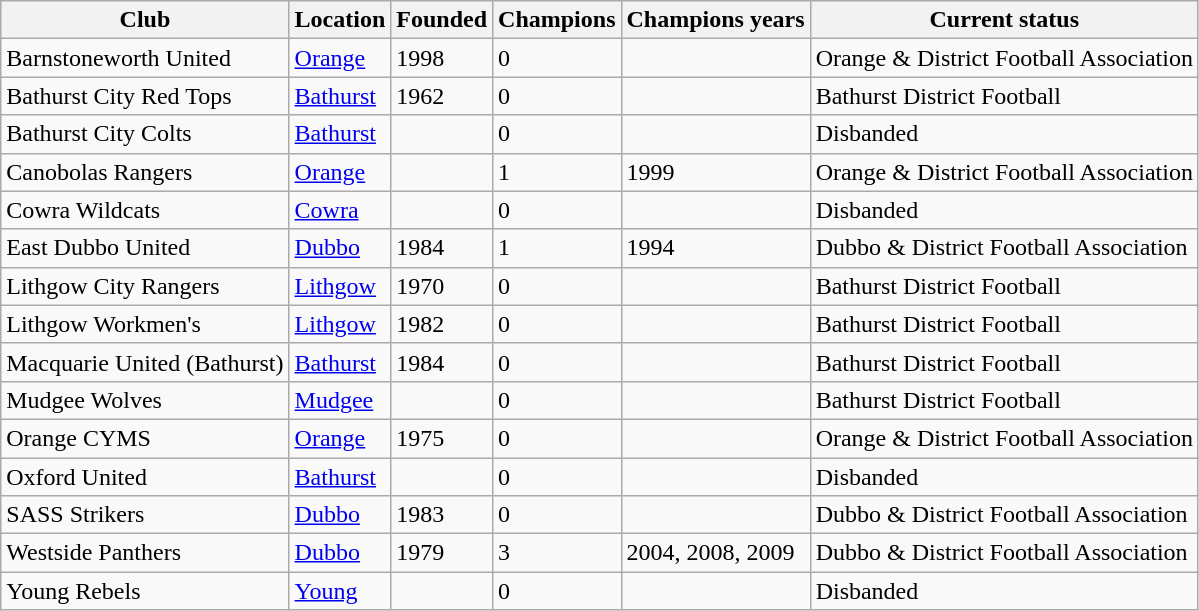<table class="wikitable">
<tr>
<th>Club</th>
<th>Location</th>
<th>Founded</th>
<th>Champions</th>
<th>Champions years</th>
<th>Current status</th>
</tr>
<tr>
<td>Barnstoneworth United</td>
<td><a href='#'>Orange</a></td>
<td>1998</td>
<td>0</td>
<td></td>
<td>Orange & District Football Association</td>
</tr>
<tr>
<td>Bathurst City Red Tops</td>
<td><a href='#'>Bathurst</a></td>
<td>1962</td>
<td>0</td>
<td></td>
<td>Bathurst District Football</td>
</tr>
<tr>
<td>Bathurst City Colts</td>
<td><a href='#'>Bathurst</a></td>
<td></td>
<td>0</td>
<td></td>
<td>Disbanded</td>
</tr>
<tr>
<td>Canobolas Rangers</td>
<td><a href='#'>Orange</a></td>
<td></td>
<td>1</td>
<td>1999</td>
<td>Orange & District Football Association</td>
</tr>
<tr>
<td>Cowra Wildcats</td>
<td><a href='#'>Cowra</a></td>
<td></td>
<td>0</td>
<td></td>
<td>Disbanded</td>
</tr>
<tr>
<td>East Dubbo United</td>
<td><a href='#'>Dubbo</a></td>
<td>1984</td>
<td>1</td>
<td>1994</td>
<td>Dubbo & District Football Association</td>
</tr>
<tr>
<td>Lithgow City Rangers</td>
<td><a href='#'>Lithgow</a></td>
<td>1970</td>
<td>0</td>
<td></td>
<td>Bathurst District Football</td>
</tr>
<tr>
<td>Lithgow Workmen's</td>
<td><a href='#'>Lithgow</a></td>
<td>1982</td>
<td>0</td>
<td></td>
<td>Bathurst District Football</td>
</tr>
<tr>
<td>Macquarie United (Bathurst)</td>
<td><a href='#'>Bathurst</a></td>
<td>1984</td>
<td>0</td>
<td></td>
<td>Bathurst District Football</td>
</tr>
<tr>
<td>Mudgee Wolves</td>
<td><a href='#'>Mudgee</a></td>
<td></td>
<td>0</td>
<td></td>
<td>Bathurst District Football</td>
</tr>
<tr>
<td>Orange CYMS</td>
<td><a href='#'>Orange</a></td>
<td>1975</td>
<td>0</td>
<td></td>
<td>Orange & District Football Association</td>
</tr>
<tr>
<td>Oxford United</td>
<td><a href='#'>Bathurst</a></td>
<td></td>
<td>0</td>
<td></td>
<td>Disbanded</td>
</tr>
<tr>
<td>SASS Strikers</td>
<td><a href='#'>Dubbo</a></td>
<td>1983</td>
<td>0</td>
<td></td>
<td>Dubbo & District Football Association</td>
</tr>
<tr>
<td>Westside Panthers</td>
<td><a href='#'>Dubbo</a></td>
<td>1979</td>
<td>3</td>
<td>2004, 2008, 2009</td>
<td>Dubbo & District Football Association</td>
</tr>
<tr>
<td>Young Rebels</td>
<td><a href='#'>Young</a></td>
<td></td>
<td>0</td>
<td></td>
<td>Disbanded</td>
</tr>
</table>
